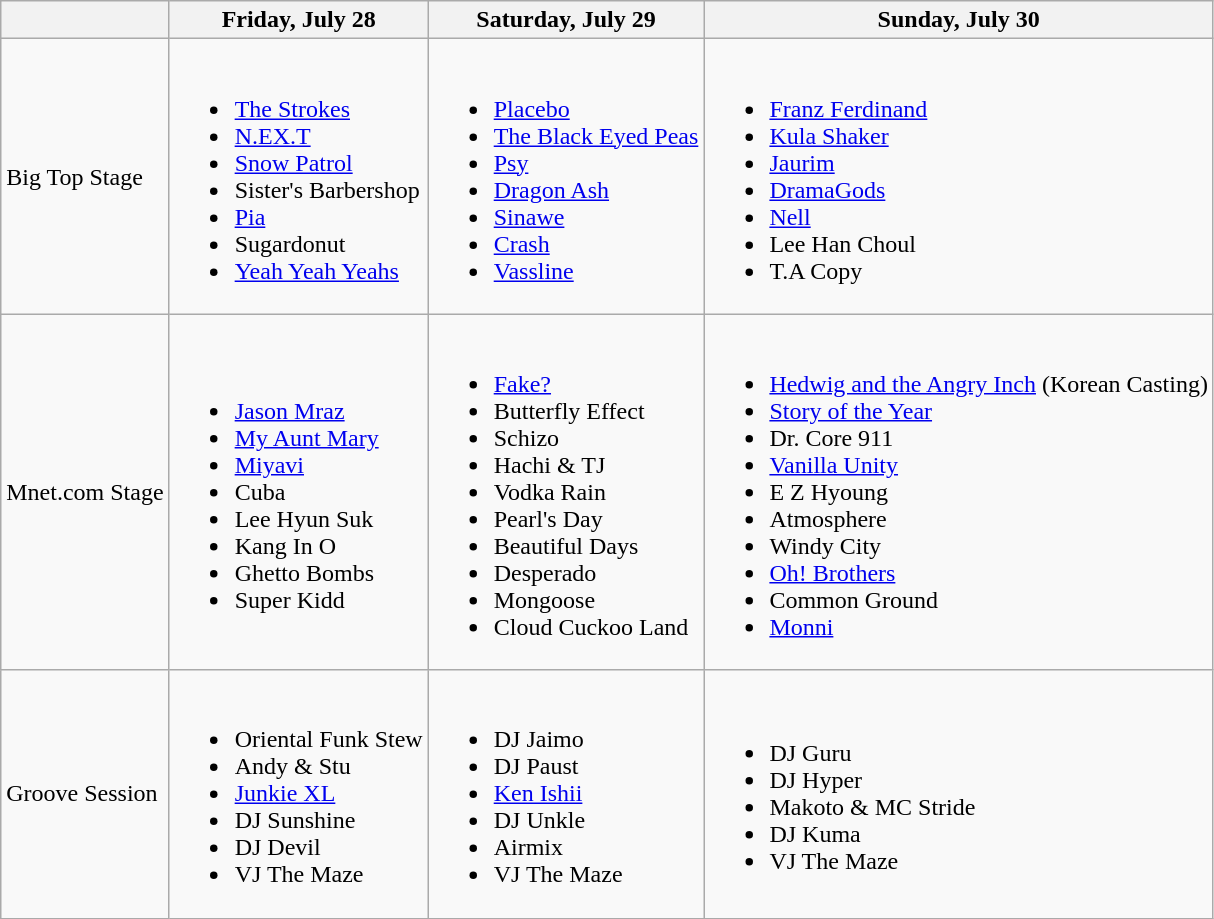<table class="wikitable">
<tr>
<th></th>
<th>Friday, July 28</th>
<th>Saturday, July 29</th>
<th>Sunday, July 30</th>
</tr>
<tr>
<td>Big Top Stage</td>
<td><br><ul><li><a href='#'>The Strokes</a></li><li><a href='#'>N.EX.T</a></li><li><a href='#'>Snow Patrol</a></li><li>Sister's Barbershop</li><li><a href='#'>Pia</a></li><li>Sugardonut</li><li><a href='#'>Yeah Yeah Yeahs</a></li></ul></td>
<td><br><ul><li><a href='#'>Placebo</a></li><li><a href='#'>The Black Eyed Peas</a></li><li><a href='#'>Psy</a></li><li><a href='#'>Dragon Ash</a></li><li><a href='#'>Sinawe</a></li><li><a href='#'>Crash</a></li><li><a href='#'>Vassline</a></li></ul></td>
<td><br><ul><li><a href='#'>Franz Ferdinand</a></li><li><a href='#'>Kula Shaker</a></li><li><a href='#'>Jaurim</a></li><li><a href='#'>DramaGods</a></li><li><a href='#'>Nell</a></li><li>Lee Han Choul</li><li>T.A Copy</li></ul></td>
</tr>
<tr>
<td>Mnet.com Stage</td>
<td><br><ul><li><a href='#'>Jason Mraz</a></li><li><a href='#'>My Aunt Mary</a></li><li><a href='#'>Miyavi</a></li><li>Cuba</li><li>Lee Hyun Suk</li><li>Kang In O</li><li>Ghetto Bombs</li><li>Super Kidd</li></ul></td>
<td><br><ul><li><a href='#'>Fake?</a></li><li>Butterfly Effect</li><li>Schizo</li><li>Hachi & TJ</li><li>Vodka Rain</li><li>Pearl's Day</li><li>Beautiful Days</li><li>Desperado</li><li>Mongoose</li><li>Cloud Cuckoo Land</li></ul></td>
<td><br><ul><li><a href='#'>Hedwig and the Angry Inch</a> (Korean Casting)</li><li><a href='#'>Story of the Year</a></li><li>Dr. Core 911</li><li><a href='#'>Vanilla Unity</a></li><li>E Z Hyoung</li><li>Atmosphere</li><li>Windy City</li><li><a href='#'>Oh! Brothers</a></li><li>Common Ground</li><li><a href='#'>Monni</a></li></ul></td>
</tr>
<tr>
<td>Groove Session</td>
<td><br><ul><li>Oriental Funk Stew</li><li>Andy & Stu</li><li><a href='#'>Junkie XL</a></li><li>DJ Sunshine</li><li>DJ Devil</li><li>VJ The Maze</li></ul></td>
<td><br><ul><li>DJ Jaimo</li><li>DJ Paust</li><li><a href='#'>Ken Ishii</a></li><li>DJ Unkle</li><li>Airmix</li><li>VJ The Maze</li></ul></td>
<td><br><ul><li>DJ Guru</li><li>DJ Hyper</li><li>Makoto & MC Stride</li><li>DJ Kuma</li><li>VJ The Maze</li></ul></td>
</tr>
</table>
